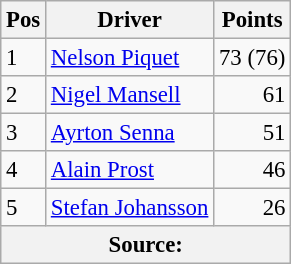<table class="wikitable" style="font-size: 95%;">
<tr>
<th>Pos</th>
<th>Driver</th>
<th>Points</th>
</tr>
<tr>
<td>1</td>
<td> <a href='#'>Nelson Piquet</a></td>
<td align="right">73 (76)</td>
</tr>
<tr>
<td>2</td>
<td> <a href='#'>Nigel Mansell</a></td>
<td align="right">61</td>
</tr>
<tr>
<td>3</td>
<td> <a href='#'>Ayrton Senna</a></td>
<td align="right">51</td>
</tr>
<tr>
<td>4</td>
<td> <a href='#'>Alain Prost</a></td>
<td align="right">46</td>
</tr>
<tr>
<td>5</td>
<td> <a href='#'>Stefan Johansson</a></td>
<td align="right">26</td>
</tr>
<tr>
<th colspan=4>Source: </th>
</tr>
</table>
